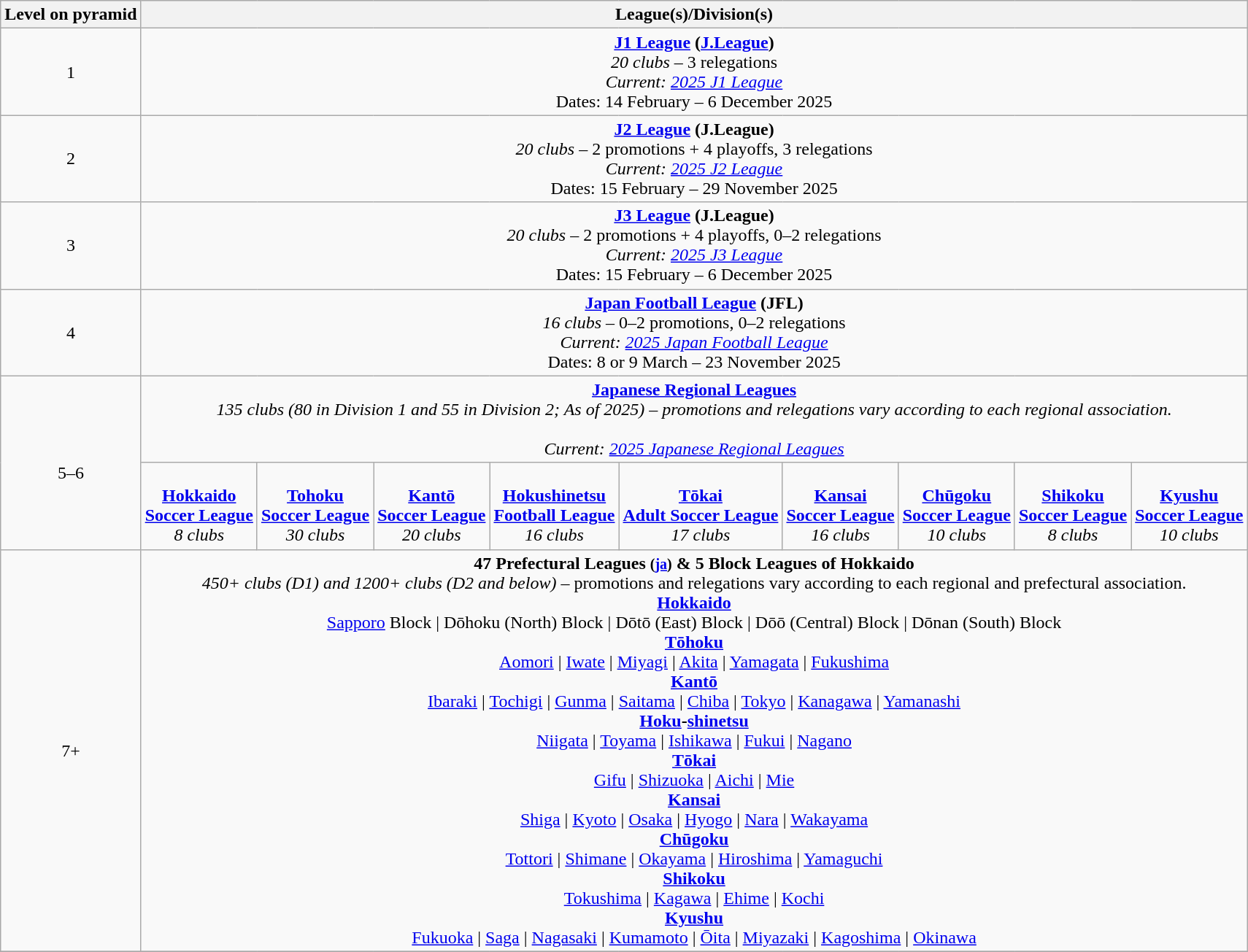<table class="wikitable" style="text-align: center;">
<tr>
<th>Level on pyramid</th>
<th colspan="9">League(s)/Division(s)</th>
</tr>
<tr>
<td>1</td>
<td colspan="9"><strong><a href='#'>J1 League</a> (<a href='#'>J.League</a>)</strong> <br> <em>20 clubs</em> – 3 relegations <br> <em>Current: <a href='#'>2025 J1 League</a></em> <br> Dates: 14 February – 6 December 2025</td>
</tr>
<tr>
<td>2</td>
<td colspan="9"><strong><a href='#'>J2 League</a> (J.League)</strong> <br> <em>20 clubs</em> – 2 promotions + 4 playoffs, 3 relegations <br> <em>Current: <a href='#'>2025 J2 League</a></em> <br> Dates: 15 February – 29 November 2025</td>
</tr>
<tr>
<td>3</td>
<td colspan="9"><strong><a href='#'>J3 League</a> (J.League)</strong> <br> <em>20 clubs</em> – 2 promotions + 4 playoffs, 0–2 relegations <br> <em>Current: <a href='#'>2025 J3 League</a></em> <br> Dates: 15 February – 6 December 2025</td>
</tr>
<tr>
<td>4</td>
<td colspan="9"><strong><a href='#'>Japan Football League</a> (JFL)</strong> <br> <em>16 clubs</em> – 0–2 promotions, 0–2 relegations <br> <em>Current: <a href='#'>2025 Japan Football League</a></em> <br> Dates: 8 or 9 March – 23 November 2025</td>
</tr>
<tr>
<td rowspan="2"><br>5–6</td>
<td colspan="9"><strong><a href='#'>Japanese Regional Leagues</a></strong><br><em>135 clubs (80 in Division 1 and 55 in Division 2; As of 2025) – promotions and relegations vary according to each regional association. </em><br><br><em>Current: <a href='#'>2025 Japanese Regional Leagues</a></em></td>
</tr>
<tr>
<td><br><strong><a href='#'>Hokkaido<br>Soccer League</a> </strong><br>
<em>8 clubs</em></td>
<td><br><strong><a href='#'>Tohoku<br>Soccer League</a> </strong><br>
<em>30 clubs</em></td>
<td><br><strong><a href='#'>Kantō<br>Soccer League</a> </strong><br>
<em>20 clubs</em></td>
<td><br><strong><a href='#'>Hokushinetsu<br>Football League</a> </strong><br>
<em>16 clubs</em></td>
<td><br><strong><a href='#'>Tōkai<br>Adult Soccer League</a> </strong><br>
<em>17 clubs</em></td>
<td><br><strong><a href='#'>Kansai<br>Soccer League</a> </strong><br>
<em>16 clubs</em></td>
<td><br><strong><a href='#'>Chūgoku<br>Soccer League</a> </strong><br>
<em>10 clubs</em></td>
<td><br><strong><a href='#'>Shikoku<br>Soccer League</a> </strong><br>
<em>8 clubs</em></td>
<td><br><strong><a href='#'>Kyushu<br>Soccer League</a> </strong><br>
<em>10 clubs</em></td>
</tr>
<tr>
<td>7+</td>
<td colspan="9"><strong>47 Prefectural Leagues <small>(<a href='#'>ja</a>)</small> & 5 Block Leagues of Hokkaido</strong><br><em>450+ clubs (D1) and 1200+ clubs (D2 and below)</em> – promotions and relegations vary according to each regional and prefectural association.<br><strong><a href='#'>Hokkaido</a></strong><br><a href='#'>Sapporo</a> Block | Dōhoku (North) Block | Dōtō (East) Block | Dōō (Central) Block | Dōnan (South) Block<br>
<strong><a href='#'>Tōhoku</a></strong><br><a href='#'>Aomori</a> | <a href='#'>Iwate</a> | <a href='#'>Miyagi</a> | <a href='#'>Akita</a> | <a href='#'>Yamagata</a> | <a href='#'>Fukushima</a><br>
<strong><a href='#'>Kantō</a></strong><br><a href='#'>Ibaraki</a> | <a href='#'>Tochigi</a> | <a href='#'>Gunma</a> | <a href='#'>Saitama</a> | <a href='#'>Chiba</a> | <a href='#'>Tokyo</a> | <a href='#'>Kanagawa</a> | <a href='#'>Yamanashi</a><br>
<strong><a href='#'>Hoku</a>-<a href='#'>shinetsu</a></strong><br><a href='#'>Niigata</a> | <a href='#'>Toyama</a> | <a href='#'>Ishikawa</a> | <a href='#'>Fukui</a> | <a href='#'>Nagano</a><br>
<strong><a href='#'>Tōkai</a></strong><br><a href='#'>Gifu</a> | <a href='#'>Shizuoka</a> | <a href='#'>Aichi</a> | <a href='#'>Mie</a><br>
<strong><a href='#'>Kansai</a></strong><br><a href='#'>Shiga</a> | <a href='#'>Kyoto</a> | <a href='#'>Osaka</a> | <a href='#'>Hyogo</a> | <a href='#'>Nara</a> | <a href='#'>Wakayama</a><br>
<strong><a href='#'>Chūgoku</a></strong><br><a href='#'>Tottori</a> | <a href='#'>Shimane</a> | <a href='#'>Okayama</a> | <a href='#'>Hiroshima</a> | <a href='#'>Yamaguchi</a><br>
<strong><a href='#'>Shikoku</a></strong><br><a href='#'>Tokushima</a> | <a href='#'>Kagawa</a> | <a href='#'>Ehime</a> | <a href='#'>Kochi</a><br>
<strong><a href='#'>Kyushu</a></strong><br><a href='#'>Fukuoka</a> | <a href='#'>Saga</a> | <a href='#'>Nagasaki</a> | <a href='#'>Kumamoto</a> | <a href='#'>Ōita</a> | <a href='#'>Miyazaki</a> | <a href='#'>Kagoshima</a> | <a href='#'>Okinawa</a></td>
</tr>
<tr>
</tr>
</table>
